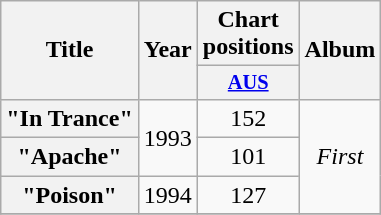<table class="wikitable plainrowheaders" style="text-align:center;">
<tr>
<th rowspan="2">Title</th>
<th rowspan="2">Year</th>
<th colspan="1">Chart positions</th>
<th rowspan="2">Album</th>
</tr>
<tr>
<th scope="col" style="width:3em;font-size:85%;"><a href='#'>AUS</a><br></th>
</tr>
<tr>
<th scope="row">"In Trance"</th>
<td rowspan="2">1993</td>
<td>152</td>
<td rowspan="3"><em>First</em></td>
</tr>
<tr>
<th scope="row">"Apache"</th>
<td>101</td>
</tr>
<tr>
<th scope="row">"Poison"</th>
<td>1994</td>
<td>127</td>
</tr>
<tr>
</tr>
</table>
